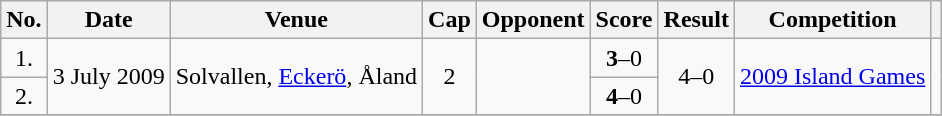<table class="wikitable sortable" style="text-align:center;">
<tr>
<th scope="col">No.</th>
<th scope="col">Date</th>
<th scope="col">Venue</th>
<th>Cap</th>
<th scope="col">Opponent</th>
<th scope="col">Score</th>
<th scope="col">Result</th>
<th scope="col">Competition</th>
<th scope="col" class="unsortable"></th>
</tr>
<tr>
<td>1.</td>
<td rowspan="2" style="text-align:left;">3 July 2009</td>
<td rowspan="2" style="text-align:left;">Solvallen, <a href='#'>Eckerö</a>, Åland</td>
<td rowspan="2">2</td>
<td rowspan="2" style="text-align:left;"></td>
<td><strong>3</strong>–0</td>
<td rowspan="2">4–0</td>
<td rowspan="2"><a href='#'>2009 Island Games</a></td>
<td rowspan="2"></td>
</tr>
<tr>
<td>2.</td>
<td><strong>4</strong>–0</td>
</tr>
<tr>
</tr>
</table>
